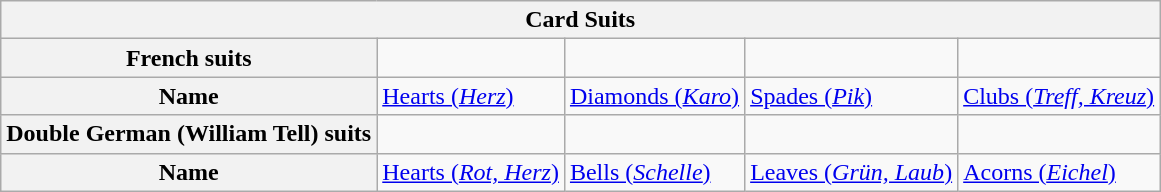<table class="wikitable">
<tr>
<th colspan="10">Card Suits</th>
</tr>
<tr>
<th>French suits</th>
<td></td>
<td></td>
<td></td>
<td></td>
</tr>
<tr>
<th>Name</th>
<td><a href='#'>Hearts (<em>Herz</em>)</a></td>
<td><a href='#'>Diamonds (<em>Karo</em>)</a></td>
<td><a href='#'>Spades (<em>Pik</em>)</a></td>
<td><a href='#'>Clubs (<em>Treff, Kreuz</em>)</a></td>
</tr>
<tr>
<th>Double German (William Tell) suits</th>
<td></td>
<td></td>
<td></td>
<td></td>
</tr>
<tr>
<th>Name</th>
<td><a href='#'>Hearts (<em>Rot, Herz</em>)</a></td>
<td><a href='#'>Bells (<em>Schelle</em>)</a></td>
<td><a href='#'>Leaves (<em>Grün, Laub</em>)</a></td>
<td><a href='#'>Acorns (<em>Eichel</em>)</a></td>
</tr>
</table>
